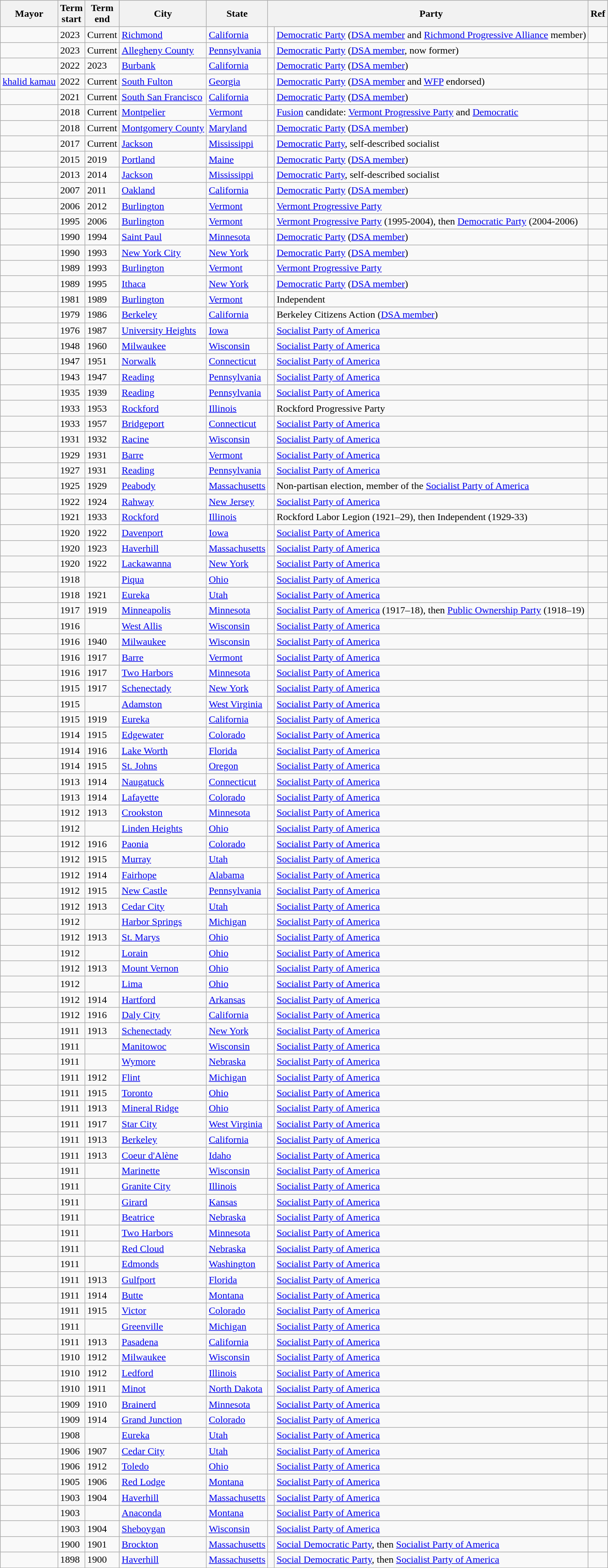<table class="wikitable sortable">
<tr>
<th>Mayor</th>
<th>Term<br>start</th>
<th>Term<br>end</th>
<th>City</th>
<th>State</th>
<th class=unsortable> </th>
<th style="border-left-style:hidden;padding:0.1em 0em">Party</th>
<th>Ref</th>
</tr>
<tr>
<td></td>
<td>2023</td>
<td>Current</td>
<td><a href='#'>Richmond</a></td>
<td><a href='#'>California</a></td>
<td></td>
<td><a href='#'>Democratic Party</a> (<a href='#'>DSA member</a> and <a href='#'>Richmond Progressive Alliance</a> member)</td>
<td></td>
</tr>
<tr>
<td></td>
<td>2023</td>
<td>Current</td>
<td><a href='#'>Allegheny County</a></td>
<td><a href='#'>Pennsylvania</a></td>
<td></td>
<td><a href='#'>Democratic Party</a> (<a href='#'>DSA member</a>, now former)</td>
<td></td>
</tr>
<tr>
<td></td>
<td>2022</td>
<td>2023</td>
<td><a href='#'>Burbank</a></td>
<td><a href='#'>California</a></td>
<td></td>
<td><a href='#'>Democratic Party</a> (<a href='#'>DSA member</a>)</td>
<td></td>
</tr>
<tr>
<td><a href='#'>khalid kamau</a></td>
<td>2022</td>
<td>Current</td>
<td><a href='#'>South Fulton</a></td>
<td><a href='#'>Georgia</a></td>
<td></td>
<td><a href='#'>Democratic Party</a> (<a href='#'>DSA member</a> and <a href='#'>WFP</a> endorsed)</td>
<td></td>
</tr>
<tr>
<td></td>
<td>2021</td>
<td>Current</td>
<td><a href='#'>South San Francisco</a></td>
<td><a href='#'>California</a></td>
<td></td>
<td><a href='#'>Democratic Party</a> (<a href='#'>DSA member</a>)</td>
<td></td>
</tr>
<tr>
<td></td>
<td>2018</td>
<td>Current</td>
<td><a href='#'>Montpelier</a></td>
<td><a href='#'>Vermont</a></td>
<td></td>
<td><a href='#'>Fusion</a> candidate: <a href='#'>Vermont Progressive Party</a> and <a href='#'>Democratic</a></td>
<td></td>
</tr>
<tr>
<td></td>
<td>2018</td>
<td>Current</td>
<td><a href='#'>Montgomery County</a></td>
<td><a href='#'>Maryland</a></td>
<td></td>
<td><a href='#'>Democratic Party</a> (<a href='#'>DSA member</a>)</td>
<td></td>
</tr>
<tr>
<td></td>
<td>2017</td>
<td>Current</td>
<td><a href='#'>Jackson</a></td>
<td><a href='#'>Mississippi</a></td>
<td></td>
<td><a href='#'>Democratic Party</a>, self-described socialist</td>
<td></td>
</tr>
<tr>
<td></td>
<td>2015</td>
<td>2019</td>
<td><a href='#'>Portland</a></td>
<td><a href='#'>Maine</a></td>
<td></td>
<td><a href='#'>Democratic Party</a> (<a href='#'>DSA member</a>)</td>
<td></td>
</tr>
<tr>
<td></td>
<td>2013</td>
<td>2014</td>
<td><a href='#'>Jackson</a></td>
<td><a href='#'>Mississippi</a></td>
<td></td>
<td><a href='#'>Democratic Party</a>, self-described socialist</td>
<td></td>
</tr>
<tr>
<td></td>
<td>2007</td>
<td>2011</td>
<td><a href='#'>Oakland</a></td>
<td><a href='#'>California</a></td>
<td></td>
<td><a href='#'>Democratic Party</a> (<a href='#'>DSA member</a>)</td>
<td></td>
</tr>
<tr>
<td></td>
<td>2006</td>
<td>2012</td>
<td><a href='#'>Burlington</a></td>
<td><a href='#'>Vermont</a></td>
<td></td>
<td><a href='#'>Vermont Progressive Party</a></td>
<td></td>
</tr>
<tr>
<td></td>
<td>1995</td>
<td>2006</td>
<td><a href='#'>Burlington</a></td>
<td><a href='#'>Vermont</a></td>
<td></td>
<td><a href='#'>Vermont Progressive Party</a> (1995-2004), then <a href='#'>Democratic Party</a> (2004-2006)</td>
<td></td>
</tr>
<tr>
<td></td>
<td>1990</td>
<td>1994</td>
<td><a href='#'>Saint Paul</a></td>
<td><a href='#'>Minnesota</a></td>
<td></td>
<td><a href='#'>Democratic Party</a> (<a href='#'>DSA member</a>)</td>
<td></td>
</tr>
<tr>
<td></td>
<td>1990</td>
<td>1993</td>
<td><a href='#'>New York City</a></td>
<td><a href='#'>New York</a></td>
<td></td>
<td><a href='#'>Democratic Party</a> (<a href='#'>DSA member</a>)</td>
<td></td>
</tr>
<tr>
<td></td>
<td>1989</td>
<td>1993</td>
<td><a href='#'>Burlington</a></td>
<td><a href='#'>Vermont</a></td>
<td></td>
<td><a href='#'>Vermont Progressive Party</a></td>
<td></td>
</tr>
<tr>
<td></td>
<td>1989</td>
<td>1995</td>
<td><a href='#'>Ithaca</a></td>
<td><a href='#'>New York</a></td>
<td></td>
<td><a href='#'>Democratic Party</a> (<a href='#'>DSA member</a>)</td>
<td></td>
</tr>
<tr>
<td></td>
<td>1981</td>
<td>1989</td>
<td><a href='#'>Burlington</a></td>
<td><a href='#'>Vermont</a></td>
<td></td>
<td>Independent</td>
<td></td>
</tr>
<tr>
<td></td>
<td>1979</td>
<td>1986</td>
<td><a href='#'>Berkeley</a></td>
<td><a href='#'>California</a></td>
<td></td>
<td>Berkeley Citizens Action (<a href='#'>DSA member</a>)</td>
<td></td>
</tr>
<tr>
<td></td>
<td>1976</td>
<td>1987</td>
<td><a href='#'>University Heights</a></td>
<td><a href='#'>Iowa</a></td>
<td></td>
<td><a href='#'>Socialist Party of America</a></td>
<td></td>
</tr>
<tr>
<td></td>
<td>1948</td>
<td>1960</td>
<td><a href='#'>Milwaukee</a></td>
<td><a href='#'>Wisconsin</a></td>
<td></td>
<td><a href='#'>Socialist Party of America</a></td>
<td></td>
</tr>
<tr>
<td></td>
<td>1947</td>
<td>1951</td>
<td><a href='#'>Norwalk</a></td>
<td><a href='#'>Connecticut</a></td>
<td></td>
<td><a href='#'>Socialist Party of America</a></td>
<td></td>
</tr>
<tr>
<td></td>
<td>1943</td>
<td>1947</td>
<td><a href='#'>Reading</a></td>
<td><a href='#'>Pennsylvania</a></td>
<td></td>
<td><a href='#'>Socialist Party of America</a></td>
<td></td>
</tr>
<tr>
<td></td>
<td>1935</td>
<td>1939</td>
<td><a href='#'>Reading</a></td>
<td><a href='#'>Pennsylvania</a></td>
<td></td>
<td><a href='#'>Socialist Party of America</a></td>
<td></td>
</tr>
<tr>
<td></td>
<td>1933</td>
<td>1953</td>
<td><a href='#'>Rockford</a></td>
<td><a href='#'>Illinois</a></td>
<td></td>
<td>Rockford Progressive Party</td>
<td></td>
</tr>
<tr>
<td></td>
<td>1933</td>
<td>1957</td>
<td><a href='#'>Bridgeport</a></td>
<td><a href='#'>Connecticut</a></td>
<td></td>
<td><a href='#'>Socialist Party of America</a></td>
<td></td>
</tr>
<tr>
<td></td>
<td>1931</td>
<td>1932</td>
<td><a href='#'>Racine</a></td>
<td><a href='#'>Wisconsin</a></td>
<td></td>
<td><a href='#'>Socialist Party of America</a></td>
<td></td>
</tr>
<tr>
<td></td>
<td>1929</td>
<td>1931</td>
<td><a href='#'>Barre</a></td>
<td><a href='#'>Vermont</a></td>
<td></td>
<td><a href='#'>Socialist Party of America</a></td>
<td></td>
</tr>
<tr>
<td></td>
<td>1927</td>
<td>1931</td>
<td><a href='#'>Reading</a></td>
<td><a href='#'>Pennsylvania</a></td>
<td></td>
<td><a href='#'>Socialist Party of America</a></td>
<td></td>
</tr>
<tr>
<td></td>
<td>1925</td>
<td>1929</td>
<td><a href='#'>Peabody</a></td>
<td><a href='#'>Massachusetts</a></td>
<td></td>
<td>Non-partisan election, member of the <a href='#'>Socialist Party of America</a></td>
<td></td>
</tr>
<tr>
<td></td>
<td>1922</td>
<td>1924</td>
<td><a href='#'>Rahway</a></td>
<td><a href='#'>New Jersey</a></td>
<td></td>
<td><a href='#'>Socialist Party of America</a></td>
<td></td>
</tr>
<tr>
<td></td>
<td>1921</td>
<td>1933</td>
<td><a href='#'>Rockford</a></td>
<td><a href='#'>Illinois</a></td>
<td></td>
<td>Rockford Labor Legion (1921–29), then Independent (1929-33)</td>
<td></td>
</tr>
<tr>
<td></td>
<td>1920</td>
<td>1922</td>
<td><a href='#'>Davenport</a></td>
<td><a href='#'>Iowa</a></td>
<td></td>
<td><a href='#'>Socialist Party of America</a></td>
<td></td>
</tr>
<tr>
<td></td>
<td>1920</td>
<td>1923</td>
<td><a href='#'>Haverhill</a></td>
<td><a href='#'>Massachusetts</a></td>
<td></td>
<td><a href='#'>Socialist Party of America</a></td>
<td></td>
</tr>
<tr>
<td></td>
<td>1920</td>
<td>1922</td>
<td><a href='#'>Lackawanna</a></td>
<td><a href='#'>New York</a></td>
<td></td>
<td><a href='#'>Socialist Party of America</a></td>
<td></td>
</tr>
<tr>
<td></td>
<td>1918</td>
<td></td>
<td><a href='#'>Piqua</a></td>
<td><a href='#'>Ohio</a></td>
<td></td>
<td><a href='#'>Socialist Party of America</a></td>
<td></td>
</tr>
<tr>
<td></td>
<td>1918</td>
<td>1921</td>
<td><a href='#'>Eureka</a></td>
<td><a href='#'>Utah</a></td>
<td></td>
<td><a href='#'>Socialist Party of America</a></td>
<td></td>
</tr>
<tr>
<td></td>
<td>1917</td>
<td>1919</td>
<td><a href='#'>Minneapolis</a></td>
<td><a href='#'>Minnesota</a></td>
<td></td>
<td><a href='#'>Socialist Party of America</a> (1917–18), then <a href='#'>Public Ownership Party</a> (1918–19)</td>
<td></td>
</tr>
<tr>
<td></td>
<td>1916</td>
<td></td>
<td><a href='#'>West Allis</a></td>
<td><a href='#'>Wisconsin</a></td>
<td></td>
<td><a href='#'>Socialist Party of America</a></td>
<td></td>
</tr>
<tr>
<td></td>
<td>1916</td>
<td>1940</td>
<td><a href='#'>Milwaukee</a></td>
<td><a href='#'>Wisconsin</a></td>
<td></td>
<td><a href='#'>Socialist Party of America</a></td>
<td></td>
</tr>
<tr>
<td></td>
<td>1916</td>
<td>1917</td>
<td><a href='#'>Barre</a></td>
<td><a href='#'>Vermont</a></td>
<td></td>
<td><a href='#'>Socialist Party of America</a></td>
<td></td>
</tr>
<tr>
<td></td>
<td>1916</td>
<td>1917</td>
<td><a href='#'>Two Harbors</a></td>
<td><a href='#'>Minnesota</a></td>
<td></td>
<td><a href='#'>Socialist Party of America</a></td>
<td></td>
</tr>
<tr>
<td></td>
<td>1915</td>
<td>1917</td>
<td><a href='#'>Schenectady</a></td>
<td><a href='#'>New York</a></td>
<td></td>
<td><a href='#'>Socialist Party of America</a></td>
<td></td>
</tr>
<tr>
<td></td>
<td>1915</td>
<td></td>
<td><a href='#'>Adamston</a></td>
<td><a href='#'>West Virginia</a></td>
<td></td>
<td><a href='#'>Socialist Party of America</a></td>
<td></td>
</tr>
<tr>
<td></td>
<td>1915</td>
<td>1919</td>
<td><a href='#'>Eureka</a></td>
<td><a href='#'>California</a></td>
<td></td>
<td><a href='#'>Socialist Party of America</a></td>
<td></td>
</tr>
<tr>
<td></td>
<td>1914</td>
<td>1915</td>
<td><a href='#'>Edgewater</a></td>
<td><a href='#'>Colorado</a></td>
<td></td>
<td><a href='#'>Socialist Party of America</a></td>
<td></td>
</tr>
<tr>
<td></td>
<td>1914</td>
<td>1916</td>
<td><a href='#'>Lake Worth</a></td>
<td><a href='#'>Florida</a></td>
<td></td>
<td><a href='#'>Socialist Party of America</a></td>
<td></td>
</tr>
<tr>
<td></td>
<td>1914</td>
<td>1915</td>
<td><a href='#'>St. Johns</a></td>
<td><a href='#'>Oregon</a></td>
<td></td>
<td><a href='#'>Socialist Party of America</a></td>
<td></td>
</tr>
<tr>
<td></td>
<td>1913</td>
<td>1914</td>
<td><a href='#'>Naugatuck</a></td>
<td><a href='#'>Connecticut</a></td>
<td></td>
<td><a href='#'>Socialist Party of America</a></td>
<td></td>
</tr>
<tr>
<td></td>
<td>1913</td>
<td>1914</td>
<td><a href='#'>Lafayette</a></td>
<td><a href='#'>Colorado</a></td>
<td></td>
<td><a href='#'>Socialist Party of America</a></td>
<td></td>
</tr>
<tr>
<td></td>
<td>1912</td>
<td>1913</td>
<td><a href='#'>Crookston</a></td>
<td><a href='#'>Minnesota</a></td>
<td></td>
<td><a href='#'>Socialist Party of America</a></td>
<td></td>
</tr>
<tr>
<td></td>
<td>1912</td>
<td></td>
<td><a href='#'>Linden Heights</a></td>
<td><a href='#'>Ohio</a></td>
<td></td>
<td><a href='#'>Socialist Party of America</a></td>
<td></td>
</tr>
<tr>
<td></td>
<td>1912</td>
<td>1916</td>
<td><a href='#'>Paonia</a></td>
<td><a href='#'>Colorado</a></td>
<td></td>
<td><a href='#'>Socialist Party of America</a></td>
<td></td>
</tr>
<tr>
<td></td>
<td>1912</td>
<td>1915</td>
<td><a href='#'>Murray</a></td>
<td><a href='#'>Utah</a></td>
<td></td>
<td><a href='#'>Socialist Party of America</a></td>
<td></td>
</tr>
<tr>
<td></td>
<td>1912</td>
<td>1914</td>
<td><a href='#'>Fairhope</a></td>
<td><a href='#'>Alabama</a></td>
<td></td>
<td><a href='#'>Socialist Party of America</a></td>
<td></td>
</tr>
<tr>
<td></td>
<td>1912</td>
<td>1915</td>
<td><a href='#'>New Castle</a></td>
<td><a href='#'>Pennsylvania</a></td>
<td></td>
<td><a href='#'>Socialist Party of America</a></td>
<td></td>
</tr>
<tr>
<td></td>
<td>1912</td>
<td>1913</td>
<td><a href='#'>Cedar City</a></td>
<td><a href='#'>Utah</a></td>
<td></td>
<td><a href='#'>Socialist Party of America</a></td>
<td></td>
</tr>
<tr>
<td></td>
<td>1912</td>
<td></td>
<td><a href='#'>Harbor Springs</a></td>
<td><a href='#'>Michigan</a></td>
<td></td>
<td><a href='#'>Socialist Party of America</a></td>
<td></td>
</tr>
<tr>
<td></td>
<td>1912</td>
<td>1913</td>
<td><a href='#'>St. Marys</a></td>
<td><a href='#'>Ohio</a></td>
<td></td>
<td><a href='#'>Socialist Party of America</a></td>
<td></td>
</tr>
<tr>
<td></td>
<td>1912</td>
<td></td>
<td><a href='#'>Lorain</a></td>
<td><a href='#'>Ohio</a></td>
<td></td>
<td><a href='#'>Socialist Party of America</a></td>
<td></td>
</tr>
<tr>
<td></td>
<td>1912</td>
<td>1913</td>
<td><a href='#'>Mount Vernon</a></td>
<td><a href='#'>Ohio</a></td>
<td></td>
<td><a href='#'>Socialist Party of America</a></td>
<td></td>
</tr>
<tr>
<td></td>
<td>1912</td>
<td></td>
<td><a href='#'>Lima</a></td>
<td><a href='#'>Ohio</a></td>
<td></td>
<td><a href='#'>Socialist Party of America</a></td>
<td></td>
</tr>
<tr>
<td></td>
<td>1912</td>
<td>1914</td>
<td><a href='#'>Hartford</a></td>
<td><a href='#'>Arkansas</a></td>
<td></td>
<td><a href='#'>Socialist Party of America</a></td>
<td></td>
</tr>
<tr>
<td></td>
<td>1912</td>
<td>1916</td>
<td><a href='#'>Daly City</a></td>
<td><a href='#'>California</a></td>
<td></td>
<td><a href='#'>Socialist Party of America</a></td>
<td></td>
</tr>
<tr>
<td></td>
<td>1911</td>
<td>1913</td>
<td><a href='#'>Schenectady</a></td>
<td><a href='#'>New York</a></td>
<td></td>
<td><a href='#'>Socialist Party of America</a></td>
<td></td>
</tr>
<tr>
<td></td>
<td>1911</td>
<td></td>
<td><a href='#'>Manitowoc</a></td>
<td><a href='#'>Wisconsin</a></td>
<td></td>
<td><a href='#'>Socialist Party of America</a></td>
<td></td>
</tr>
<tr>
<td></td>
<td>1911</td>
<td></td>
<td><a href='#'>Wymore</a></td>
<td><a href='#'>Nebraska</a></td>
<td></td>
<td><a href='#'>Socialist Party of America</a></td>
<td></td>
</tr>
<tr>
<td></td>
<td>1911</td>
<td>1912</td>
<td><a href='#'>Flint</a></td>
<td><a href='#'>Michigan</a></td>
<td></td>
<td><a href='#'>Socialist Party of America</a></td>
<td></td>
</tr>
<tr>
<td></td>
<td>1911</td>
<td>1915</td>
<td><a href='#'>Toronto</a></td>
<td><a href='#'>Ohio</a></td>
<td></td>
<td><a href='#'>Socialist Party of America</a></td>
<td></td>
</tr>
<tr>
<td></td>
<td>1911</td>
<td>1913</td>
<td><a href='#'>Mineral Ridge</a></td>
<td><a href='#'>Ohio</a></td>
<td></td>
<td><a href='#'>Socialist Party of America</a></td>
<td></td>
</tr>
<tr>
<td></td>
<td>1911</td>
<td>1917</td>
<td><a href='#'>Star City</a></td>
<td><a href='#'>West Virginia</a></td>
<td></td>
<td><a href='#'>Socialist Party of America</a></td>
<td></td>
</tr>
<tr>
<td></td>
<td>1911</td>
<td>1913</td>
<td><a href='#'>Berkeley</a></td>
<td><a href='#'>California</a></td>
<td></td>
<td><a href='#'>Socialist Party of America</a></td>
<td></td>
</tr>
<tr>
<td></td>
<td>1911</td>
<td>1913</td>
<td><a href='#'>Coeur d'Alène</a></td>
<td><a href='#'>Idaho</a></td>
<td></td>
<td><a href='#'>Socialist Party of America</a></td>
<td></td>
</tr>
<tr>
<td></td>
<td>1911</td>
<td></td>
<td><a href='#'>Marinette</a></td>
<td><a href='#'>Wisconsin</a></td>
<td></td>
<td><a href='#'>Socialist Party of America</a></td>
<td></td>
</tr>
<tr>
<td></td>
<td>1911</td>
<td></td>
<td><a href='#'>Granite City</a></td>
<td><a href='#'>Illinois</a></td>
<td></td>
<td><a href='#'>Socialist Party of America</a></td>
<td></td>
</tr>
<tr>
<td></td>
<td>1911</td>
<td></td>
<td><a href='#'>Girard</a></td>
<td><a href='#'>Kansas</a></td>
<td></td>
<td><a href='#'>Socialist Party of America</a></td>
<td></td>
</tr>
<tr>
<td></td>
<td>1911</td>
<td> </td>
<td><a href='#'>Beatrice</a></td>
<td><a href='#'>Nebraska</a></td>
<td></td>
<td><a href='#'>Socialist Party of America</a></td>
<td></td>
</tr>
<tr>
<td></td>
<td>1911</td>
<td></td>
<td><a href='#'>Two Harbors</a></td>
<td><a href='#'>Minnesota</a></td>
<td></td>
<td><a href='#'>Socialist Party of America</a></td>
<td></td>
</tr>
<tr>
<td></td>
<td>1911</td>
<td></td>
<td><a href='#'>Red Cloud</a></td>
<td><a href='#'>Nebraska</a></td>
<td></td>
<td><a href='#'>Socialist Party of America</a></td>
<td></td>
</tr>
<tr>
<td></td>
<td>1911</td>
<td></td>
<td><a href='#'>Edmonds</a></td>
<td><a href='#'>Washington</a></td>
<td></td>
<td><a href='#'>Socialist Party of America</a></td>
<td></td>
</tr>
<tr>
<td></td>
<td>1911</td>
<td>1913</td>
<td><a href='#'>Gulfport</a></td>
<td><a href='#'>Florida</a></td>
<td></td>
<td><a href='#'>Socialist Party of America</a></td>
<td></td>
</tr>
<tr>
<td></td>
<td>1911</td>
<td>1914</td>
<td><a href='#'>Butte</a></td>
<td><a href='#'>Montana</a></td>
<td></td>
<td><a href='#'>Socialist Party of America</a></td>
<td></td>
</tr>
<tr>
<td></td>
<td>1911</td>
<td>1915</td>
<td><a href='#'>Victor</a></td>
<td><a href='#'>Colorado</a></td>
<td></td>
<td><a href='#'>Socialist Party of America</a></td>
<td></td>
</tr>
<tr>
<td></td>
<td>1911</td>
<td></td>
<td><a href='#'>Greenville</a></td>
<td><a href='#'>Michigan</a></td>
<td></td>
<td><a href='#'>Socialist Party of America</a></td>
<td></td>
</tr>
<tr>
<td></td>
<td>1911</td>
<td>1913</td>
<td><a href='#'>Pasadena</a></td>
<td><a href='#'>California</a></td>
<td></td>
<td><a href='#'>Socialist Party of America</a></td>
<td></td>
</tr>
<tr>
<td></td>
<td>1910</td>
<td>1912</td>
<td><a href='#'>Milwaukee</a></td>
<td><a href='#'>Wisconsin</a></td>
<td></td>
<td><a href='#'>Socialist Party of America</a></td>
<td></td>
</tr>
<tr>
<td></td>
<td>1910</td>
<td>1912</td>
<td><a href='#'>Ledford</a></td>
<td><a href='#'>Illinois</a></td>
<td></td>
<td><a href='#'>Socialist Party of America</a></td>
<td></td>
</tr>
<tr>
<td></td>
<td>1910</td>
<td>1911</td>
<td><a href='#'>Minot</a></td>
<td><a href='#'>North Dakota</a></td>
<td></td>
<td><a href='#'>Socialist Party of America</a></td>
<td></td>
</tr>
<tr>
<td></td>
<td>1909</td>
<td>1910</td>
<td><a href='#'>Brainerd</a></td>
<td><a href='#'>Minnesota</a></td>
<td></td>
<td><a href='#'>Socialist Party of America</a></td>
<td></td>
</tr>
<tr>
<td></td>
<td>1909</td>
<td>1914</td>
<td><a href='#'>Grand Junction</a></td>
<td><a href='#'>Colorado</a></td>
<td></td>
<td><a href='#'>Socialist Party of America</a></td>
<td></td>
</tr>
<tr>
<td></td>
<td>1908</td>
<td></td>
<td><a href='#'>Eureka</a></td>
<td><a href='#'>Utah</a></td>
<td></td>
<td><a href='#'>Socialist Party of America</a></td>
<td></td>
</tr>
<tr>
<td></td>
<td>1906</td>
<td>1907</td>
<td><a href='#'>Cedar City</a></td>
<td><a href='#'>Utah</a></td>
<td></td>
<td><a href='#'>Socialist Party of America</a></td>
<td></td>
</tr>
<tr>
<td></td>
<td>1906</td>
<td>1912</td>
<td><a href='#'>Toledo</a></td>
<td><a href='#'>Ohio</a></td>
<td></td>
<td><a href='#'>Socialist Party of America</a></td>
<td></td>
</tr>
<tr>
<td></td>
<td>1905</td>
<td>1906</td>
<td><a href='#'>Red Lodge</a></td>
<td><a href='#'>Montana</a></td>
<td></td>
<td><a href='#'>Socialist Party of America</a></td>
<td></td>
</tr>
<tr>
<td></td>
<td>1903</td>
<td>1904</td>
<td><a href='#'>Haverhill</a></td>
<td><a href='#'>Massachusetts</a></td>
<td></td>
<td><a href='#'>Socialist Party of America</a></td>
<td></td>
</tr>
<tr>
<td></td>
<td>1903</td>
<td></td>
<td><a href='#'>Anaconda</a></td>
<td><a href='#'>Montana</a></td>
<td></td>
<td><a href='#'>Socialist Party of America</a></td>
<td></td>
</tr>
<tr>
<td></td>
<td>1903</td>
<td>1904</td>
<td><a href='#'>Sheboygan</a></td>
<td><a href='#'>Wisconsin</a></td>
<td></td>
<td><a href='#'>Socialist Party of America</a></td>
<td></td>
</tr>
<tr>
<td></td>
<td>1900</td>
<td>1901</td>
<td><a href='#'>Brockton</a></td>
<td><a href='#'>Massachusetts</a></td>
<td></td>
<td><a href='#'>Social Democratic Party</a>, then <a href='#'>Socialist Party of America</a></td>
<td></td>
</tr>
<tr>
<td></td>
<td>1898</td>
<td>1900</td>
<td><a href='#'>Haverhill</a></td>
<td><a href='#'>Massachusetts</a></td>
<td></td>
<td><a href='#'>Social Democratic Party</a>, then <a href='#'>Socialist Party of America</a></td>
<td></td>
</tr>
</table>
